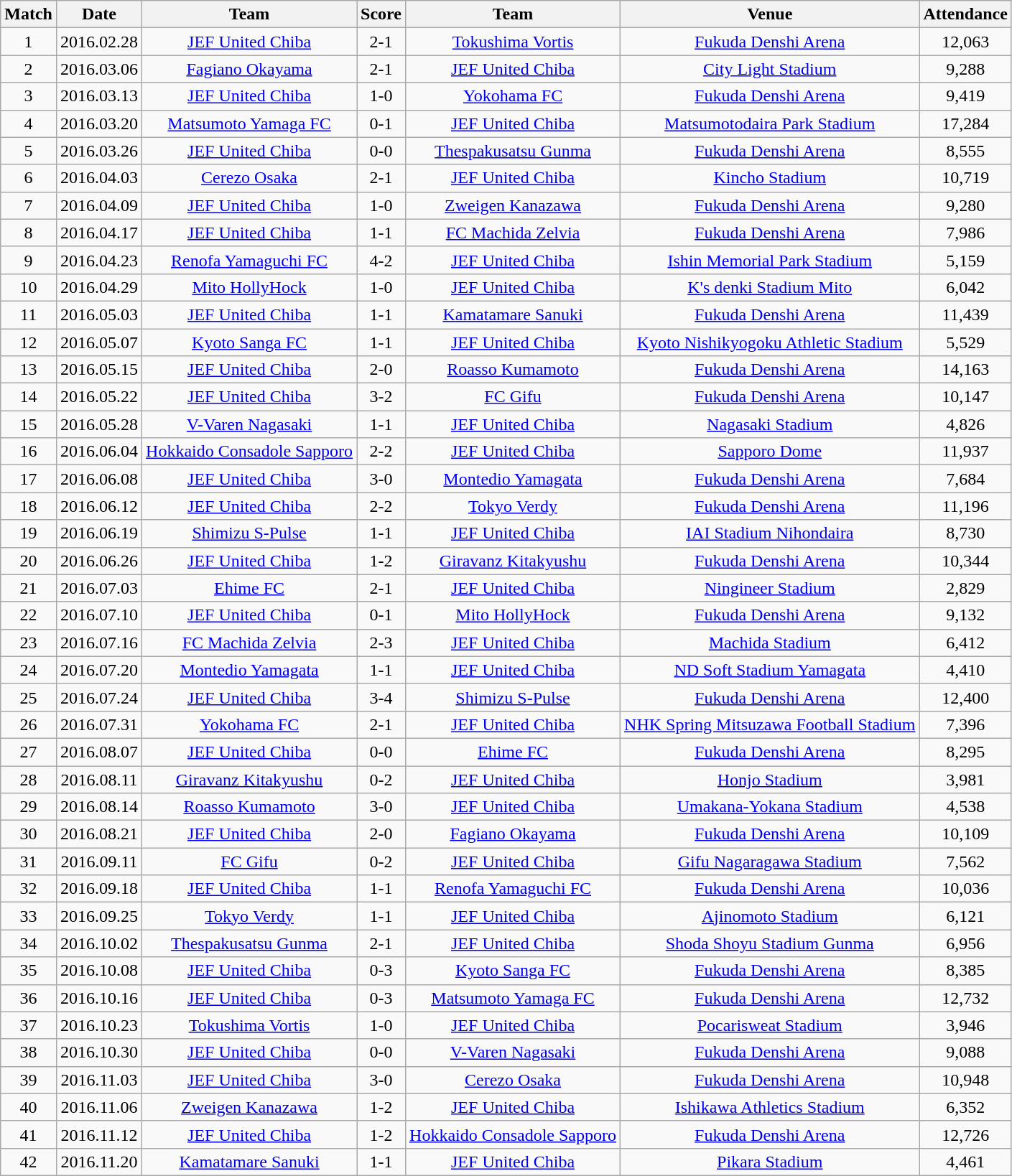<table class="wikitable" style="text-align:center;">
<tr>
<th>Match</th>
<th>Date</th>
<th>Team</th>
<th>Score</th>
<th>Team</th>
<th>Venue</th>
<th>Attendance</th>
</tr>
<tr>
<td>1</td>
<td>2016.02.28</td>
<td><a href='#'>JEF United Chiba</a></td>
<td>2-1</td>
<td><a href='#'>Tokushima Vortis</a></td>
<td><a href='#'>Fukuda Denshi Arena</a></td>
<td>12,063</td>
</tr>
<tr>
<td>2</td>
<td>2016.03.06</td>
<td><a href='#'>Fagiano Okayama</a></td>
<td>2-1</td>
<td><a href='#'>JEF United Chiba</a></td>
<td><a href='#'>City Light Stadium</a></td>
<td>9,288</td>
</tr>
<tr>
<td>3</td>
<td>2016.03.13</td>
<td><a href='#'>JEF United Chiba</a></td>
<td>1-0</td>
<td><a href='#'>Yokohama FC</a></td>
<td><a href='#'>Fukuda Denshi Arena</a></td>
<td>9,419</td>
</tr>
<tr>
<td>4</td>
<td>2016.03.20</td>
<td><a href='#'>Matsumoto Yamaga FC</a></td>
<td>0-1</td>
<td><a href='#'>JEF United Chiba</a></td>
<td><a href='#'>Matsumotodaira Park Stadium</a></td>
<td>17,284</td>
</tr>
<tr>
<td>5</td>
<td>2016.03.26</td>
<td><a href='#'>JEF United Chiba</a></td>
<td>0-0</td>
<td><a href='#'>Thespakusatsu Gunma</a></td>
<td><a href='#'>Fukuda Denshi Arena</a></td>
<td>8,555</td>
</tr>
<tr>
<td>6</td>
<td>2016.04.03</td>
<td><a href='#'>Cerezo Osaka</a></td>
<td>2-1</td>
<td><a href='#'>JEF United Chiba</a></td>
<td><a href='#'>Kincho Stadium</a></td>
<td>10,719</td>
</tr>
<tr>
<td>7</td>
<td>2016.04.09</td>
<td><a href='#'>JEF United Chiba</a></td>
<td>1-0</td>
<td><a href='#'>Zweigen Kanazawa</a></td>
<td><a href='#'>Fukuda Denshi Arena</a></td>
<td>9,280</td>
</tr>
<tr>
<td>8</td>
<td>2016.04.17</td>
<td><a href='#'>JEF United Chiba</a></td>
<td>1-1</td>
<td><a href='#'>FC Machida Zelvia</a></td>
<td><a href='#'>Fukuda Denshi Arena</a></td>
<td>7,986</td>
</tr>
<tr>
<td>9</td>
<td>2016.04.23</td>
<td><a href='#'>Renofa Yamaguchi FC</a></td>
<td>4-2</td>
<td><a href='#'>JEF United Chiba</a></td>
<td><a href='#'>Ishin Memorial Park Stadium</a></td>
<td>5,159</td>
</tr>
<tr>
<td>10</td>
<td>2016.04.29</td>
<td><a href='#'>Mito HollyHock</a></td>
<td>1-0</td>
<td><a href='#'>JEF United Chiba</a></td>
<td><a href='#'>K's denki Stadium Mito</a></td>
<td>6,042</td>
</tr>
<tr>
<td>11</td>
<td>2016.05.03</td>
<td><a href='#'>JEF United Chiba</a></td>
<td>1-1</td>
<td><a href='#'>Kamatamare Sanuki</a></td>
<td><a href='#'>Fukuda Denshi Arena</a></td>
<td>11,439</td>
</tr>
<tr>
<td>12</td>
<td>2016.05.07</td>
<td><a href='#'>Kyoto Sanga FC</a></td>
<td>1-1</td>
<td><a href='#'>JEF United Chiba</a></td>
<td><a href='#'>Kyoto Nishikyogoku Athletic Stadium</a></td>
<td>5,529</td>
</tr>
<tr>
<td>13</td>
<td>2016.05.15</td>
<td><a href='#'>JEF United Chiba</a></td>
<td>2-0</td>
<td><a href='#'>Roasso Kumamoto</a></td>
<td><a href='#'>Fukuda Denshi Arena</a></td>
<td>14,163</td>
</tr>
<tr>
<td>14</td>
<td>2016.05.22</td>
<td><a href='#'>JEF United Chiba</a></td>
<td>3-2</td>
<td><a href='#'>FC Gifu</a></td>
<td><a href='#'>Fukuda Denshi Arena</a></td>
<td>10,147</td>
</tr>
<tr>
<td>15</td>
<td>2016.05.28</td>
<td><a href='#'>V-Varen Nagasaki</a></td>
<td>1-1</td>
<td><a href='#'>JEF United Chiba</a></td>
<td><a href='#'>Nagasaki Stadium</a></td>
<td>4,826</td>
</tr>
<tr>
<td>16</td>
<td>2016.06.04</td>
<td><a href='#'>Hokkaido Consadole Sapporo</a></td>
<td>2-2</td>
<td><a href='#'>JEF United Chiba</a></td>
<td><a href='#'>Sapporo Dome</a></td>
<td>11,937</td>
</tr>
<tr>
<td>17</td>
<td>2016.06.08</td>
<td><a href='#'>JEF United Chiba</a></td>
<td>3-0</td>
<td><a href='#'>Montedio Yamagata</a></td>
<td><a href='#'>Fukuda Denshi Arena</a></td>
<td>7,684</td>
</tr>
<tr>
<td>18</td>
<td>2016.06.12</td>
<td><a href='#'>JEF United Chiba</a></td>
<td>2-2</td>
<td><a href='#'>Tokyo Verdy</a></td>
<td><a href='#'>Fukuda Denshi Arena</a></td>
<td>11,196</td>
</tr>
<tr>
<td>19</td>
<td>2016.06.19</td>
<td><a href='#'>Shimizu S-Pulse</a></td>
<td>1-1</td>
<td><a href='#'>JEF United Chiba</a></td>
<td><a href='#'>IAI Stadium Nihondaira</a></td>
<td>8,730</td>
</tr>
<tr>
<td>20</td>
<td>2016.06.26</td>
<td><a href='#'>JEF United Chiba</a></td>
<td>1-2</td>
<td><a href='#'>Giravanz Kitakyushu</a></td>
<td><a href='#'>Fukuda Denshi Arena</a></td>
<td>10,344</td>
</tr>
<tr>
<td>21</td>
<td>2016.07.03</td>
<td><a href='#'>Ehime FC</a></td>
<td>2-1</td>
<td><a href='#'>JEF United Chiba</a></td>
<td><a href='#'>Ningineer Stadium</a></td>
<td>2,829</td>
</tr>
<tr>
<td>22</td>
<td>2016.07.10</td>
<td><a href='#'>JEF United Chiba</a></td>
<td>0-1</td>
<td><a href='#'>Mito HollyHock</a></td>
<td><a href='#'>Fukuda Denshi Arena</a></td>
<td>9,132</td>
</tr>
<tr>
<td>23</td>
<td>2016.07.16</td>
<td><a href='#'>FC Machida Zelvia</a></td>
<td>2-3</td>
<td><a href='#'>JEF United Chiba</a></td>
<td><a href='#'>Machida Stadium</a></td>
<td>6,412</td>
</tr>
<tr>
<td>24</td>
<td>2016.07.20</td>
<td><a href='#'>Montedio Yamagata</a></td>
<td>1-1</td>
<td><a href='#'>JEF United Chiba</a></td>
<td><a href='#'>ND Soft Stadium Yamagata</a></td>
<td>4,410</td>
</tr>
<tr>
<td>25</td>
<td>2016.07.24</td>
<td><a href='#'>JEF United Chiba</a></td>
<td>3-4</td>
<td><a href='#'>Shimizu S-Pulse</a></td>
<td><a href='#'>Fukuda Denshi Arena</a></td>
<td>12,400</td>
</tr>
<tr>
<td>26</td>
<td>2016.07.31</td>
<td><a href='#'>Yokohama FC</a></td>
<td>2-1</td>
<td><a href='#'>JEF United Chiba</a></td>
<td><a href='#'>NHK Spring Mitsuzawa Football Stadium</a></td>
<td>7,396</td>
</tr>
<tr>
<td>27</td>
<td>2016.08.07</td>
<td><a href='#'>JEF United Chiba</a></td>
<td>0-0</td>
<td><a href='#'>Ehime FC</a></td>
<td><a href='#'>Fukuda Denshi Arena</a></td>
<td>8,295</td>
</tr>
<tr>
<td>28</td>
<td>2016.08.11</td>
<td><a href='#'>Giravanz Kitakyushu</a></td>
<td>0-2</td>
<td><a href='#'>JEF United Chiba</a></td>
<td><a href='#'>Honjo Stadium</a></td>
<td>3,981</td>
</tr>
<tr>
<td>29</td>
<td>2016.08.14</td>
<td><a href='#'>Roasso Kumamoto</a></td>
<td>3-0</td>
<td><a href='#'>JEF United Chiba</a></td>
<td><a href='#'>Umakana-Yokana Stadium</a></td>
<td>4,538</td>
</tr>
<tr>
<td>30</td>
<td>2016.08.21</td>
<td><a href='#'>JEF United Chiba</a></td>
<td>2-0</td>
<td><a href='#'>Fagiano Okayama</a></td>
<td><a href='#'>Fukuda Denshi Arena</a></td>
<td>10,109</td>
</tr>
<tr>
<td>31</td>
<td>2016.09.11</td>
<td><a href='#'>FC Gifu</a></td>
<td>0-2</td>
<td><a href='#'>JEF United Chiba</a></td>
<td><a href='#'>Gifu Nagaragawa Stadium</a></td>
<td>7,562</td>
</tr>
<tr>
<td>32</td>
<td>2016.09.18</td>
<td><a href='#'>JEF United Chiba</a></td>
<td>1-1</td>
<td><a href='#'>Renofa Yamaguchi FC</a></td>
<td><a href='#'>Fukuda Denshi Arena</a></td>
<td>10,036</td>
</tr>
<tr>
<td>33</td>
<td>2016.09.25</td>
<td><a href='#'>Tokyo Verdy</a></td>
<td>1-1</td>
<td><a href='#'>JEF United Chiba</a></td>
<td><a href='#'>Ajinomoto Stadium</a></td>
<td>6,121</td>
</tr>
<tr>
<td>34</td>
<td>2016.10.02</td>
<td><a href='#'>Thespakusatsu Gunma</a></td>
<td>2-1</td>
<td><a href='#'>JEF United Chiba</a></td>
<td><a href='#'>Shoda Shoyu Stadium Gunma</a></td>
<td>6,956</td>
</tr>
<tr>
<td>35</td>
<td>2016.10.08</td>
<td><a href='#'>JEF United Chiba</a></td>
<td>0-3</td>
<td><a href='#'>Kyoto Sanga FC</a></td>
<td><a href='#'>Fukuda Denshi Arena</a></td>
<td>8,385</td>
</tr>
<tr>
<td>36</td>
<td>2016.10.16</td>
<td><a href='#'>JEF United Chiba</a></td>
<td>0-3</td>
<td><a href='#'>Matsumoto Yamaga FC</a></td>
<td><a href='#'>Fukuda Denshi Arena</a></td>
<td>12,732</td>
</tr>
<tr>
<td>37</td>
<td>2016.10.23</td>
<td><a href='#'>Tokushima Vortis</a></td>
<td>1-0</td>
<td><a href='#'>JEF United Chiba</a></td>
<td><a href='#'>Pocarisweat Stadium</a></td>
<td>3,946</td>
</tr>
<tr>
<td>38</td>
<td>2016.10.30</td>
<td><a href='#'>JEF United Chiba</a></td>
<td>0-0</td>
<td><a href='#'>V-Varen Nagasaki</a></td>
<td><a href='#'>Fukuda Denshi Arena</a></td>
<td>9,088</td>
</tr>
<tr>
<td>39</td>
<td>2016.11.03</td>
<td><a href='#'>JEF United Chiba</a></td>
<td>3-0</td>
<td><a href='#'>Cerezo Osaka</a></td>
<td><a href='#'>Fukuda Denshi Arena</a></td>
<td>10,948</td>
</tr>
<tr>
<td>40</td>
<td>2016.11.06</td>
<td><a href='#'>Zweigen Kanazawa</a></td>
<td>1-2</td>
<td><a href='#'>JEF United Chiba</a></td>
<td><a href='#'>Ishikawa Athletics Stadium</a></td>
<td>6,352</td>
</tr>
<tr>
<td>41</td>
<td>2016.11.12</td>
<td><a href='#'>JEF United Chiba</a></td>
<td>1-2</td>
<td><a href='#'>Hokkaido Consadole Sapporo</a></td>
<td><a href='#'>Fukuda Denshi Arena</a></td>
<td>12,726</td>
</tr>
<tr>
<td>42</td>
<td>2016.11.20</td>
<td><a href='#'>Kamatamare Sanuki</a></td>
<td>1-1</td>
<td><a href='#'>JEF United Chiba</a></td>
<td><a href='#'>Pikara Stadium</a></td>
<td>4,461</td>
</tr>
</table>
